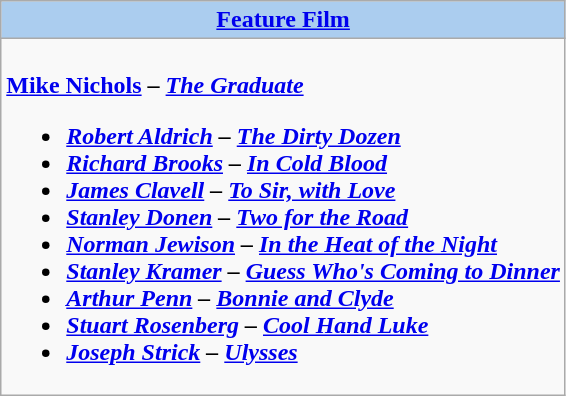<table class=wikitable style="width="100%">
<tr>
<th colspan="2" style="background:#abcdef;"><a href='#'>Feature Film</a></th>
</tr>
<tr>
<td colspan="2" style="vertical-align:top;"><br><strong><a href='#'>Mike Nichols</a> – <em><a href='#'>The Graduate</a><strong><em><ul><li><a href='#'>Robert Aldrich</a> – </em><a href='#'>The Dirty Dozen</a><em></li><li><a href='#'>Richard Brooks</a> – </em><a href='#'>In Cold Blood</a><em></li><li><a href='#'>James Clavell</a> – </em><a href='#'>To Sir, with Love</a><em></li><li><a href='#'>Stanley Donen</a> – </em><a href='#'>Two for the Road</a><em></li><li><a href='#'>Norman Jewison</a> – </em><a href='#'>In the Heat of the Night</a><em></li><li><a href='#'>Stanley Kramer</a> – </em><a href='#'>Guess Who's Coming to Dinner</a><em></li><li><a href='#'>Arthur Penn</a> – </em><a href='#'>Bonnie and Clyde</a><em></li><li><a href='#'>Stuart Rosenberg</a> – </em><a href='#'>Cool Hand Luke</a><em></li><li><a href='#'>Joseph Strick</a> – </em><a href='#'>Ulysses</a><em></li></ul></td>
</tr>
</table>
